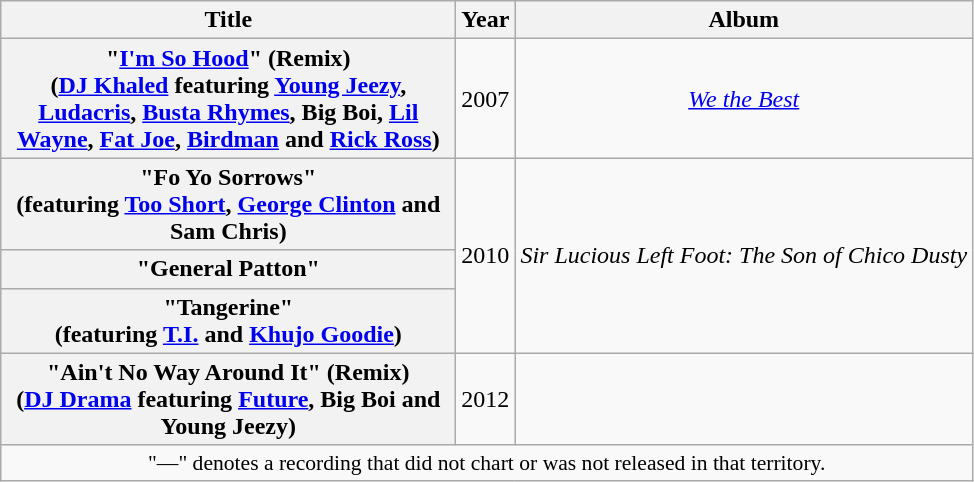<table class="wikitable plainrowheaders" style="text-align:center;" border="1">
<tr>
<th scope="col" style="width:18.5em;">Title</th>
<th scope="col">Year</th>
<th scope="col">Album</th>
</tr>
<tr>
<th scope="row">"<a href='#'>I'm So Hood</a>" (Remix)<br><span>(<a href='#'>DJ Khaled</a> featuring <a href='#'>Young Jeezy</a>, <a href='#'>Ludacris</a>, <a href='#'>Busta Rhymes</a>, Big Boi, <a href='#'>Lil Wayne</a>, <a href='#'>Fat Joe</a>, <a href='#'>Birdman</a> and <a href='#'>Rick Ross</a>)</span></th>
<td>2007</td>
<td><em><a href='#'>We the Best</a></em></td>
</tr>
<tr>
<th scope="row">"Fo Yo Sorrows"<br><span>(featuring <a href='#'>Too Short</a>, <a href='#'>George Clinton</a> and Sam Chris)</span></th>
<td rowspan="3">2010</td>
<td rowspan="3"><em>Sir Lucious Left Foot: The Son of Chico Dusty</em></td>
</tr>
<tr>
<th scope="row">"General Patton"</th>
</tr>
<tr>
<th scope="row">"Tangerine"<br><span>(featuring <a href='#'>T.I.</a> and <a href='#'>Khujo Goodie</a>)</span></th>
</tr>
<tr>
<th scope="row">"Ain't No Way Around It" (Remix)<br><span>(<a href='#'>DJ Drama</a> featuring <a href='#'>Future</a>, Big Boi and Young Jeezy)</span></th>
<td>2012</td>
<td></td>
</tr>
<tr>
<td colspan="3" style="font-size:90%">"—" denotes a recording that did not chart or was not released in that territory.</td>
</tr>
</table>
